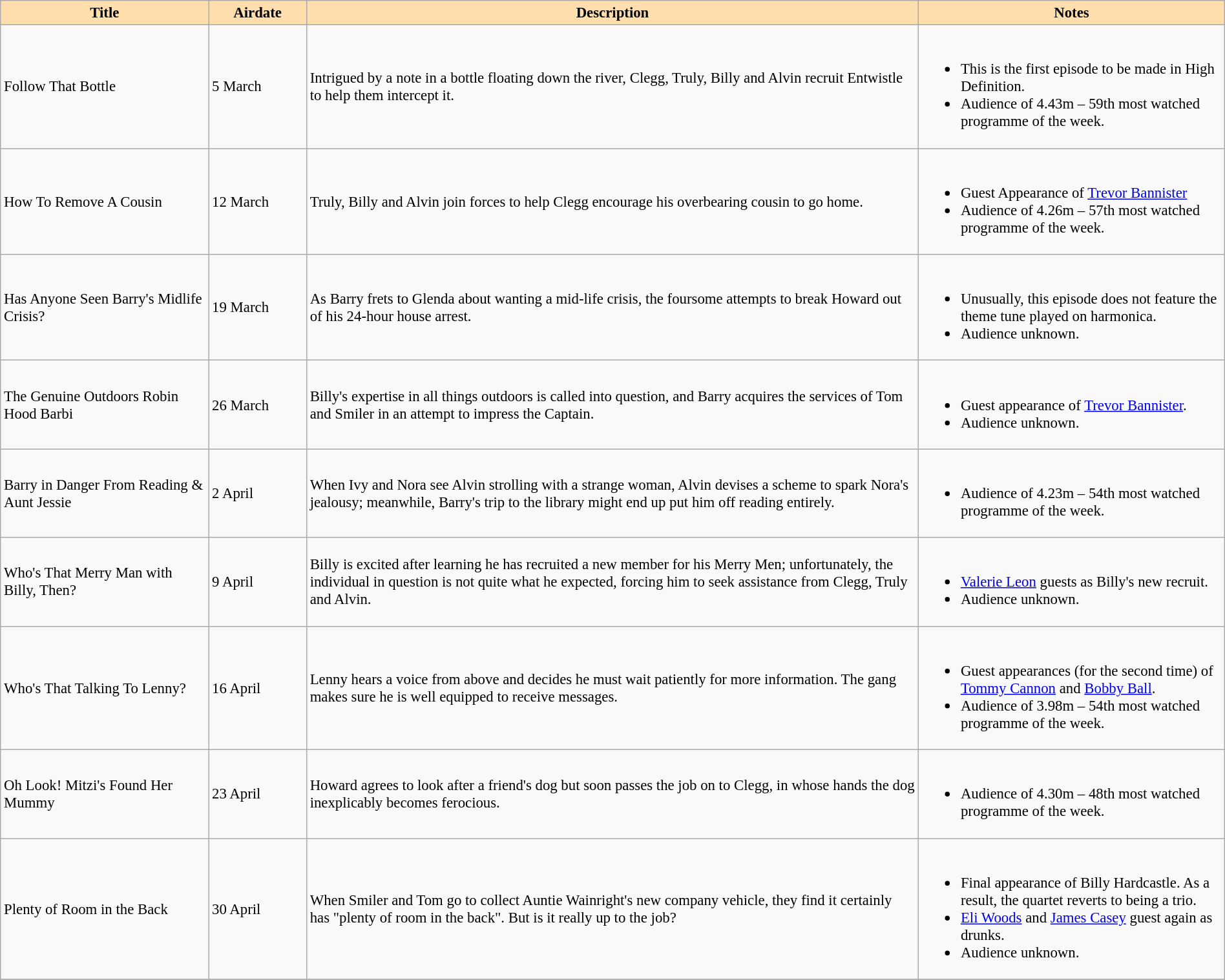<table class="wikitable" width=100% border=1 style="font-size: 95%">
<tr>
<th style="background:#ffdead" width=17%>Title</th>
<th style="background:#ffdead" width=8%>Airdate</th>
<th style="background:#ffdead" width=50%>Description</th>
<th style="background:#ffdead" width=25%>Notes</th>
</tr>
<tr>
<td>Follow That Bottle</td>
<td>5 March</td>
<td>Intrigued by a note in a bottle floating down the river, Clegg, Truly, Billy and Alvin recruit Entwistle to help them intercept it.</td>
<td><br><ul><li>This is the first episode to be made in High Definition.</li><li>Audience of 4.43m – 59th most watched programme of the week.</li></ul></td>
</tr>
<tr>
<td>How To Remove A Cousin</td>
<td>12 March</td>
<td>Truly, Billy and Alvin join forces to help Clegg encourage his overbearing cousin to go home.</td>
<td><br><ul><li>Guest Appearance of <a href='#'>Trevor Bannister</a></li><li>Audience of 4.26m – 57th most watched programme of the week.</li></ul></td>
</tr>
<tr>
<td>Has Anyone Seen Barry's Midlife Crisis?</td>
<td>19 March</td>
<td>As Barry frets to Glenda about wanting a mid-life crisis, the foursome attempts to break Howard out of his 24-hour house arrest.</td>
<td><br><ul><li>Unusually, this episode does not feature the theme tune played on harmonica.</li><li>Audience unknown.</li></ul></td>
</tr>
<tr>
<td>The Genuine Outdoors Robin Hood Barbi</td>
<td>26 March</td>
<td>Billy's expertise in all things outdoors is called into question, and Barry acquires the services of Tom and Smiler in an attempt to impress the Captain.</td>
<td><br><ul><li>Guest appearance of <a href='#'>Trevor Bannister</a>.</li><li>Audience unknown.</li></ul></td>
</tr>
<tr>
<td>Barry in Danger From Reading & Aunt Jessie</td>
<td>2 April</td>
<td>When Ivy and Nora see Alvin strolling with a strange woman, Alvin devises a scheme to spark Nora's jealousy; meanwhile, Barry's trip to the library might end up put him off reading entirely.</td>
<td><br><ul><li>Audience of 4.23m – 54th most watched programme of the week.</li></ul></td>
</tr>
<tr>
<td>Who's That Merry Man with Billy, Then?</td>
<td>9 April</td>
<td>Billy is excited after learning he has recruited a new member for his Merry Men; unfortunately, the individual in question is not quite what he expected, forcing him to seek assistance from Clegg, Truly and Alvin.</td>
<td><br><ul><li><a href='#'>Valerie Leon</a> guests as Billy's new recruit.</li><li>Audience unknown.</li></ul></td>
</tr>
<tr>
<td>Who's That Talking To Lenny?</td>
<td>16 April</td>
<td>Lenny hears a voice from above and decides he must wait patiently for more information.  The gang makes sure he is well equipped to receive messages.</td>
<td><br><ul><li>Guest appearances (for the second time) of <a href='#'>Tommy Cannon</a> and <a href='#'>Bobby Ball</a>.</li><li>Audience of 3.98m – 54th most watched programme of the week.</li></ul></td>
</tr>
<tr>
<td>Oh Look!  Mitzi's Found Her Mummy</td>
<td>23 April</td>
<td>Howard agrees to look after a friend's dog but soon passes the job on to Clegg, in whose hands the dog inexplicably becomes ferocious.</td>
<td><br><ul><li>Audience of 4.30m – 48th most watched programme of the week.</li></ul></td>
</tr>
<tr>
<td>Plenty of Room in the Back</td>
<td>30 April</td>
<td>When Smiler and Tom go to collect Auntie Wainright's new company vehicle, they find it certainly has "plenty of room in the back". But is it really up to the job?</td>
<td><br><ul><li>Final appearance of Billy Hardcastle. As a result, the quartet reverts to being a trio.</li><li><a href='#'>Eli Woods</a> and <a href='#'>James Casey</a> guest again as drunks.</li><li>Audience unknown.</li></ul></td>
</tr>
<tr>
</tr>
</table>
